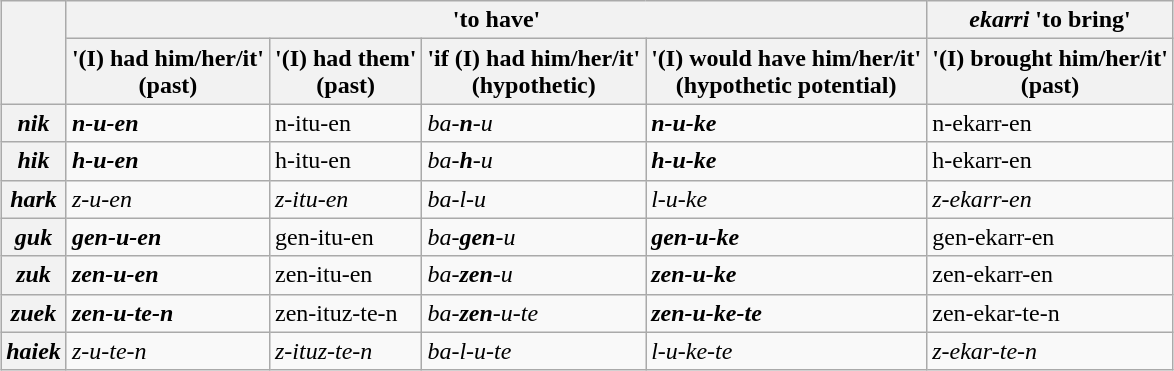<table class="wikitable" style="margin: 1em auto 1em auto">
<tr>
<th rowspan=2></th>
<th colspan=4>'to have'</th>
<th colspan=1><em>ekarri</em> 'to bring'</th>
</tr>
<tr>
<th>'(I) had him/her/it' <br>(past)</th>
<th>'(I) had them' <br>(past)</th>
<th>'if (I) had him/her/it' <br>(hypothetic)</th>
<th>'(I) would have him/her/it' <br>(hypothetic potential)</th>
<th>'(I) brought him/her/it' <br>(past)</th>
</tr>
<tr>
<th><em>nik</em></th>
<td><strong><em>n<strong>-u-en<em></td>
<td></em></strong>n</strong>-itu-en</em></td>
<td><em>ba-<strong>n</strong>-u</em></td>
<td><strong><em>n<strong>-u-ke<em></td>
<td></em></strong>n</strong>-ekarr-en</em></td>
</tr>
<tr>
<th><em>hik</em></th>
<td><strong><em>h<strong>-u-en<em></td>
<td></em></strong>h</strong>-itu-en</em></td>
<td><em>ba-<strong>h</strong>-u</em></td>
<td><strong><em>h<strong>-u-ke<em></td>
<td></em></strong>h</strong>-ekarr-en</em></td>
</tr>
<tr>
<th><em>hark</em></th>
<td><em>z-u-en</em></td>
<td><em>z-itu-en</em></td>
<td><em>ba-l-u</em></td>
<td><em>l-u-ke</em></td>
<td><em>z-ekarr-en</em></td>
</tr>
<tr>
<th><em>guk</em></th>
<td><strong><em>gen<strong>-u-en<em></td>
<td></em></strong>gen</strong>-itu-en</em></td>
<td><em>ba-<strong>gen</strong>-u</em></td>
<td><strong><em>gen<strong>-u-ke<em></td>
<td></em></strong>gen</strong>-ekarr-en</em></td>
</tr>
<tr>
<th><em>zuk</em></th>
<td><strong><em>zen<strong>-u-en<em></td>
<td></em></strong>zen</strong>-itu-en</em></td>
<td><em>ba-<strong>zen</strong>-u</em></td>
<td><strong><em>zen<strong>-u-ke<em></td>
<td></em></strong>zen</strong>-ekarr-en</em></td>
</tr>
<tr>
<th><em>zuek</em></th>
<td><strong><em>zen<strong>-u-te-n<em></td>
<td></em></strong>zen</strong>-ituz-te-n</em></td>
<td><em>ba-<strong>zen</strong>-u-te</em></td>
<td><strong><em>zen<strong>-u-ke-te<em></td>
<td></em></strong>zen</strong>-ekar-te-n</em></td>
</tr>
<tr>
<th><em>haiek</em></th>
<td><em>z-u-te-n</em></td>
<td><em>z-ituz-te-n</em></td>
<td><em>ba-l-u-te</em></td>
<td><em>l-u-ke-te</em></td>
<td><em>z-ekar-te-n</em></td>
</tr>
</table>
